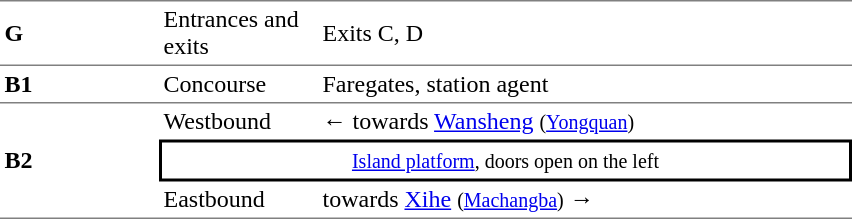<table cellspacing=0 cellpadding=3>
<tr>
<td style="border-top:solid 1px gray;border-bottom:solid 1px gray;" width=100><strong>G</strong></td>
<td style="border-top:solid 1px gray;border-bottom:solid 1px gray;" width=100>Entrances and exits</td>
<td style="border-top:solid 1px gray;border-bottom:solid 1px gray;" width=350>Exits C, D</td>
</tr>
<tr>
<td style="border-bottom:solid 1px gray;"><strong>B1</strong></td>
<td style="border-bottom:solid 1px gray;">Concourse</td>
<td style="border-bottom:solid 1px gray;">Faregates, station agent</td>
</tr>
<tr>
<td style="border-bottom:solid 1px gray;" rowspan=3><strong>B2</strong></td>
<td>Westbound</td>
<td>←  towards <a href='#'>Wansheng</a> <small>(<a href='#'>Yongquan</a>)</small></td>
</tr>
<tr>
<td style="border-right:solid 2px black;border-left:solid 2px black;border-top:solid 2px black;border-bottom:solid 2px black;text-align:center;" colspan=2><small><a href='#'>Island platform</a>, doors open on the left</small></td>
</tr>
<tr>
<td style="border-bottom:solid 1px gray;">Eastbound</td>
<td style="border-bottom:solid 1px gray;">  towards <a href='#'>Xihe</a> <small>(<a href='#'>Machangba</a>)</small> →</td>
</tr>
</table>
